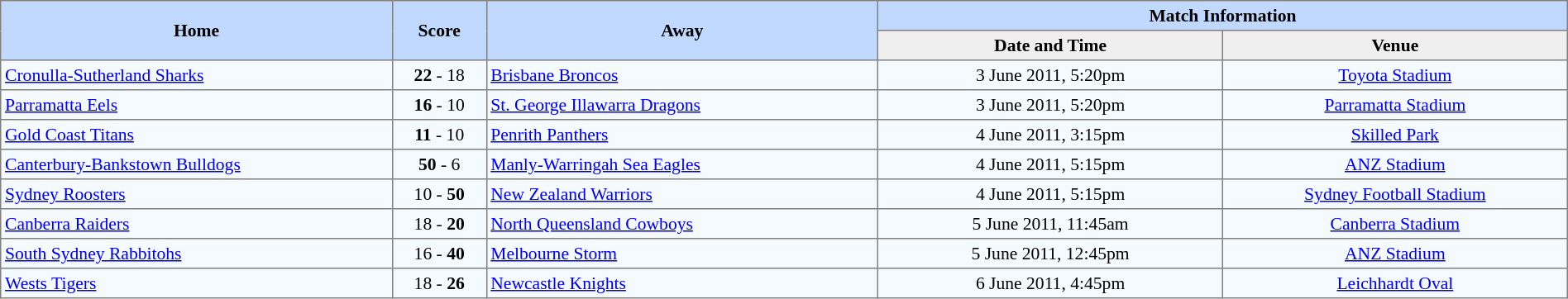<table border=1 style="border-collapse:collapse; font-size:90%; text-align:center;" cellpadding=3 cellspacing=0 width=100%>
<tr bgcolor=#C1D8FF>
<th rowspan=2 width=25%>Home</th>
<th rowspan=2 width=6%>Score</th>
<th rowspan=2 width=25%>Away</th>
<th colspan=6>Match Information</th>
</tr>
<tr bgcolor=#EFEFEF>
<th width=22%>Date and Time</th>
<th width=22%>Venue</th>
</tr>
<tr align=center bgcolor=#F5FAFF>
<td align=left> <a href='#'>Cronulla-Sutherland Sharks</a></td>
<td><strong>22</strong> - 18</td>
<td align=left> <a href='#'>Brisbane Broncos</a></td>
<td>3 June 2011, 5:20pm</td>
<td><a href='#'>Toyota Stadium</a></td>
</tr>
<tr align=center bgcolor=#F5FAFF>
<td align=left> <a href='#'>Parramatta Eels</a></td>
<td><strong>16</strong> - 10</td>
<td align=left> <a href='#'>St. George Illawarra Dragons</a></td>
<td>3 June 2011, 5:20pm</td>
<td><a href='#'>Parramatta Stadium</a></td>
</tr>
<tr align=center bgcolor=#F5FAFF>
<td align=left> <a href='#'>Gold Coast Titans</a></td>
<td><strong>11</strong> - 10</td>
<td align=left> <a href='#'>Penrith Panthers</a></td>
<td>4 June 2011, 3:15pm</td>
<td><a href='#'>Skilled Park</a></td>
</tr>
<tr align=center bgcolor=#F5FAFF>
<td align=left> <a href='#'>Canterbury-Bankstown Bulldogs</a></td>
<td><strong>50</strong> - 6</td>
<td align=left> <a href='#'>Manly-Warringah Sea Eagles</a></td>
<td>4 June 2011, 5:15pm</td>
<td><a href='#'>ANZ Stadium</a></td>
</tr>
<tr align=center bgcolor=#F5FAFF>
<td align=left> <a href='#'>Sydney Roosters</a></td>
<td>10 - <strong>50</strong></td>
<td align=left> <a href='#'>New Zealand Warriors</a></td>
<td>4 June 2011, 5:15pm</td>
<td><a href='#'>Sydney Football Stadium</a></td>
</tr>
<tr align=center bgcolor=#F5FAFF>
<td align=left> <a href='#'>Canberra Raiders</a></td>
<td>18 - <strong>20</strong></td>
<td align=left> <a href='#'>North Queensland Cowboys</a></td>
<td>5 June 2011, 11:45am</td>
<td><a href='#'>Canberra Stadium</a></td>
</tr>
<tr align=center bgcolor=#F5FAFF>
<td align=left> <a href='#'>South Sydney Rabbitohs</a></td>
<td>16 - <strong>40</strong></td>
<td align=left> <a href='#'>Melbourne Storm</a></td>
<td>5 June 2011, 12:45pm</td>
<td><a href='#'>ANZ Stadium</a></td>
</tr>
<tr align=center bgcolor=#F5FAFF>
<td align=left> <a href='#'>Wests Tigers</a></td>
<td>18 - <strong>26</strong></td>
<td align=left> <a href='#'>Newcastle Knights</a></td>
<td>6 June 2011, 4:45pm</td>
<td><a href='#'>Leichhardt Oval</a></td>
</tr>
</table>
